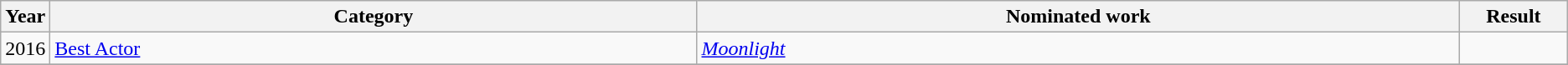<table class=wikitable>
<tr>
<th scope="col" style="width:1em;">Year</th>
<th scope="col" style="width:33em;">Category</th>
<th scope="col" style="width:39em;">Nominated work</th>
<th scope="col" style="width:5em;">Result</th>
</tr>
<tr>
<td>2016</td>
<td><a href='#'>Best Actor</a></td>
<td><em><a href='#'>Moonlight</a></em></td>
<td></td>
</tr>
<tr>
</tr>
</table>
